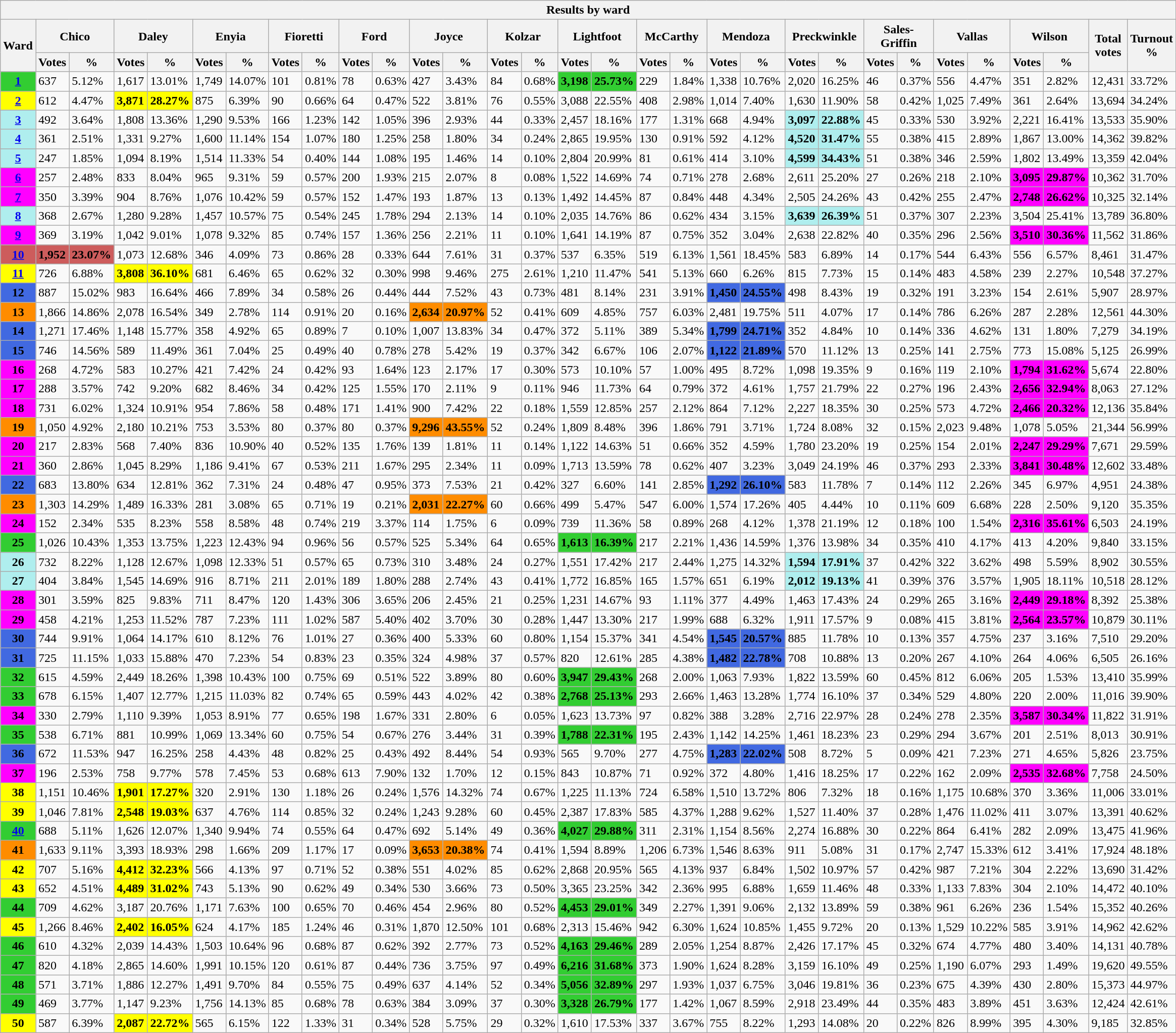<table class="wikitable collapsible sortable sort-under-center">
<tr>
<th colspan=31 textalign=center>Results by ward</th>
</tr>
<tr>
<th rowspan=2>Ward</th>
<th colspan=2>Chico</th>
<th colspan=2>Daley</th>
<th colspan=2>Enyia</th>
<th colspan=2>Fioretti</th>
<th colspan=2>Ford</th>
<th colspan=2>Joyce</th>
<th colspan=2>Kolzar</th>
<th colspan=2>Lightfoot</th>
<th colspan=2>McCarthy</th>
<th colspan=2>Mendoza</th>
<th colspan=2>Preckwinkle</th>
<th colspan=2>Sales-Griffin</th>
<th colspan=2>Vallas</th>
<th colspan=2>Wilson</th>
<th rowspan=2>Total<br>votes</th>
<th rowspan=2>Turnout<br>%</th>
</tr>
<tr>
<th>Votes</th>
<th>%</th>
<th>Votes</th>
<th>%</th>
<th>Votes</th>
<th>%</th>
<th>Votes</th>
<th>%</th>
<th>Votes</th>
<th>%</th>
<th>Votes</th>
<th>%</th>
<th>Votes</th>
<th>%</th>
<th>Votes</th>
<th>%</th>
<th>Votes</th>
<th>%</th>
<th>Votes</th>
<th>%</th>
<th>Votes</th>
<th>%</th>
<th>Votes</th>
<th>%</th>
<th>Votes</th>
<th>%</th>
<th>Votes</th>
<th>%</th>
</tr>
<tr>
<th style="background:#32CD32"><a href='#'>1</a></th>
<td>637</td>
<td>5.12%</td>
<td>1,617</td>
<td>13.01%</td>
<td>1,749</td>
<td>14.07%</td>
<td>101</td>
<td>0.81%</td>
<td>78</td>
<td>0.63%</td>
<td>427</td>
<td>3.43%</td>
<td>84</td>
<td>0.68%</td>
<td style="background:#32CD32"><strong>3,198</strong></td>
<td style="background:#32CD32"><strong>25.73%</strong></td>
<td>229</td>
<td>1.84%</td>
<td>1,338</td>
<td>10.76%</td>
<td>2,020</td>
<td>16.25%</td>
<td>46</td>
<td>0.37%</td>
<td>556</td>
<td>4.47%</td>
<td>351</td>
<td>2.82%</td>
<td>12,431</td>
<td>33.72%</td>
</tr>
<tr>
<th style="background:#ff0;"><a href='#'>2</a></th>
<td>612</td>
<td>4.47%</td>
<td style="background:#ff0;"><strong>3,871</strong></td>
<td style="background:#ff0;"><strong>28.27%</strong></td>
<td>875</td>
<td>6.39%</td>
<td>90</td>
<td>0.66%</td>
<td>64</td>
<td>0.47%</td>
<td>522</td>
<td>3.81%</td>
<td>76</td>
<td>0.55%</td>
<td>3,088</td>
<td>22.55%</td>
<td>408</td>
<td>2.98%</td>
<td>1,014</td>
<td>7.40%</td>
<td>1,630</td>
<td>11.90%</td>
<td>58</td>
<td>0.42%</td>
<td>1,025</td>
<td>7.49%</td>
<td>361</td>
<td>2.64%</td>
<td>13,694</td>
<td>34.24%</td>
</tr>
<tr>
<th style="background:#afeeee;"><a href='#'>3</a></th>
<td>492</td>
<td>3.64%</td>
<td>1,808</td>
<td>13.36%</td>
<td>1,290</td>
<td>9.53%</td>
<td>166</td>
<td>1.23%</td>
<td>142</td>
<td>1.05%</td>
<td>396</td>
<td>2.93%</td>
<td>44</td>
<td>0.33%</td>
<td>2,457</td>
<td>18.16%</td>
<td>177</td>
<td>1.31%</td>
<td>668</td>
<td>4.94%</td>
<td style="background:#afeeee;"><strong>3,097</strong></td>
<td style="background:#afeeee;"><strong>22.88%</strong></td>
<td>45</td>
<td>0.33%</td>
<td>530</td>
<td>3.92%</td>
<td>2,221</td>
<td>16.41%</td>
<td>13,533</td>
<td>35.90%</td>
</tr>
<tr>
<th style="background:#afeeee;"><a href='#'>4</a></th>
<td>361</td>
<td>2.51%</td>
<td>1,331</td>
<td>9.27%</td>
<td>1,600</td>
<td>11.14%</td>
<td>154</td>
<td>1.07%</td>
<td>180</td>
<td>1.25%</td>
<td>258</td>
<td>1.80%</td>
<td>34</td>
<td>0.24%</td>
<td>2,865</td>
<td>19.95%</td>
<td>130</td>
<td>0.91%</td>
<td>592</td>
<td>4.12%</td>
<td style="background:#afeeee;"><strong>4,520</strong></td>
<td style="background:#afeeee;"><strong>31.47%</strong></td>
<td>55</td>
<td>0.38%</td>
<td>415</td>
<td>2.89%</td>
<td>1,867</td>
<td>13.00%</td>
<td>14,362</td>
<td>39.82%</td>
</tr>
<tr>
<th style="background:#afeeee;"><a href='#'>5</a></th>
<td>247</td>
<td>1.85%</td>
<td>1,094</td>
<td>8.19%</td>
<td>1,514</td>
<td>11.33%</td>
<td>54</td>
<td>0.40%</td>
<td>144</td>
<td>1.08%</td>
<td>195</td>
<td>1.46%</td>
<td>14</td>
<td>0.10%</td>
<td>2,804</td>
<td>20.99%</td>
<td>81</td>
<td>0.61%</td>
<td>414</td>
<td>3.10%</td>
<td style="background:#afeeee;"><strong>4,599</strong></td>
<td style="background:#afeeee;"><strong>34.43%</strong></td>
<td>51</td>
<td>0.38%</td>
<td>346</td>
<td>2.59%</td>
<td>1,802</td>
<td>13.49%</td>
<td>13,359</td>
<td>42.04%</td>
</tr>
<tr>
<th style="background:#f0f;"><a href='#'>6</a></th>
<td>257</td>
<td>2.48%</td>
<td>833</td>
<td>8.04%</td>
<td>965</td>
<td>9.31%</td>
<td>59</td>
<td>0.57%</td>
<td>200</td>
<td>1.93%</td>
<td>215</td>
<td>2.07%</td>
<td>8</td>
<td>0.08%</td>
<td>1,522</td>
<td>14.69%</td>
<td>74</td>
<td>0.71%</td>
<td>278</td>
<td>2.68%</td>
<td>2,611</td>
<td>25.20%</td>
<td>27</td>
<td>0.26%</td>
<td>218</td>
<td>2.10%</td>
<td style="background:#f0f;"><strong>3,095</strong></td>
<td style="background:#f0f;"><strong>29.87%</strong></td>
<td>10,362</td>
<td>31.70%</td>
</tr>
<tr>
<th style="background:#f0f;"><a href='#'>7</a></th>
<td>350</td>
<td>3.39%</td>
<td>904</td>
<td>8.76%</td>
<td>1,076</td>
<td>10.42%</td>
<td>59</td>
<td>0.57%</td>
<td>152</td>
<td>1.47%</td>
<td>193</td>
<td>1.87%</td>
<td>13</td>
<td>0.13%</td>
<td>1,492</td>
<td>14.45%</td>
<td>87</td>
<td>0.84%</td>
<td>448</td>
<td>4.34%</td>
<td>2,505</td>
<td>24.26%</td>
<td>43</td>
<td>0.42%</td>
<td>255</td>
<td>2.47%</td>
<td style="background:#f0f;"><strong>2,748</strong></td>
<td style="background:#f0f;"><strong>26.62%</strong></td>
<td>10,325</td>
<td>32.14%</td>
</tr>
<tr>
<th style="background:#afeeee;"><a href='#'>8</a></th>
<td>368</td>
<td>2.67%</td>
<td>1,280</td>
<td>9.28%</td>
<td>1,457</td>
<td>10.57%</td>
<td>75</td>
<td>0.54%</td>
<td>245</td>
<td>1.78%</td>
<td>294</td>
<td>2.13%</td>
<td>14</td>
<td>0.10%</td>
<td>2,035</td>
<td>14.76%</td>
<td>86</td>
<td>0.62%</td>
<td>434</td>
<td>3.15%</td>
<td style="background:#afeeee;"><strong>3,639</strong></td>
<td style="background:#afeeee;"><strong>26.39%</strong></td>
<td>51</td>
<td>0.37%</td>
<td>307</td>
<td>2.23%</td>
<td>3,504</td>
<td>25.41%</td>
<td>13,789</td>
<td>36.80%</td>
</tr>
<tr>
<th style="background:#f0f;"><a href='#'>9</a></th>
<td>369</td>
<td>3.19%</td>
<td>1,042</td>
<td>9.01%</td>
<td>1,078</td>
<td>9.32%</td>
<td>85</td>
<td>0.74%</td>
<td>157</td>
<td>1.36%</td>
<td>256</td>
<td>2.21%</td>
<td>11</td>
<td>0.10%</td>
<td>1,641</td>
<td>14.19%</td>
<td>87</td>
<td>0.75%</td>
<td>352</td>
<td>3.04%</td>
<td>2,638</td>
<td>22.82%</td>
<td>40</td>
<td>0.35%</td>
<td>296</td>
<td>2.56%</td>
<td style="background:#f0f;"><strong>3,510</strong></td>
<td style="background:#f0f;"><strong>30.36%</strong></td>
<td>11,562</td>
<td>31.86%</td>
</tr>
<tr>
<th style="background:#CD5C5C"><a href='#'>10</a></th>
<td style="background:#CD5C5C"><strong>1,952</strong></td>
<td style="background:#CD5C5C"><strong>23.07%</strong></td>
<td>1,073</td>
<td>12.68%</td>
<td>346</td>
<td>4.09%</td>
<td>73</td>
<td>0.86%</td>
<td>28</td>
<td>0.33%</td>
<td>644</td>
<td>7.61%</td>
<td>31</td>
<td>0.37%</td>
<td>537</td>
<td>6.35%</td>
<td>519</td>
<td>6.13%</td>
<td>1,561</td>
<td>18.45%</td>
<td>583</td>
<td>6.89%</td>
<td>14</td>
<td>0.17%</td>
<td>544</td>
<td>6.43%</td>
<td>556</td>
<td>6.57%</td>
<td>8,461</td>
<td>31.47%</td>
</tr>
<tr>
<th style="background:#ff0;"><a href='#'>11</a></th>
<td>726</td>
<td>6.88%</td>
<td style="background:#ff0;"><strong>3,808</strong></td>
<td style="background:#ff0;"><strong>36.10%</strong></td>
<td>681</td>
<td>6.46%</td>
<td>65</td>
<td>0.62%</td>
<td>32</td>
<td>0.30%</td>
<td>998</td>
<td>9.46%</td>
<td>275</td>
<td>2.61%</td>
<td>1,210</td>
<td>11.47%</td>
<td>541</td>
<td>5.13%</td>
<td>660</td>
<td>6.26%</td>
<td>815</td>
<td>7.73%</td>
<td>15</td>
<td>0.14%</td>
<td>483</td>
<td>4.58%</td>
<td>239</td>
<td>2.27%</td>
<td>10,548</td>
<td>37.27%</td>
</tr>
<tr>
<th style="background:#4169e1;">12</th>
<td>887</td>
<td>15.02%</td>
<td>983</td>
<td>16.64%</td>
<td>466</td>
<td>7.89%</td>
<td>34</td>
<td>0.58%</td>
<td>26</td>
<td>0.44%</td>
<td>444</td>
<td>7.52%</td>
<td>43</td>
<td>0.73%</td>
<td>481</td>
<td>8.14%</td>
<td>231</td>
<td>3.91%</td>
<td style="background:#4169e1;"><strong>1,450</strong></td>
<td style="background:#4169e1;"><strong>24.55%</strong></td>
<td>498</td>
<td>8.43%</td>
<td>19</td>
<td>0.32%</td>
<td>191</td>
<td>3.23%</td>
<td>154</td>
<td>2.61%</td>
<td>5,907</td>
<td>28.97%</td>
</tr>
<tr>
<th style="background:#FF8C00">13</th>
<td>1,866</td>
<td>14.86%</td>
<td>2,078</td>
<td>16.54%</td>
<td>349</td>
<td>2.78%</td>
<td>114</td>
<td>0.91%</td>
<td>20</td>
<td>0.16%</td>
<td style="background:#FF8C00"><strong>2,634</strong></td>
<td style="background:#FF8C00"><strong>20.97%</strong></td>
<td>52</td>
<td>0.41%</td>
<td>609</td>
<td>4.85%</td>
<td>757</td>
<td>6.03%</td>
<td>2,481</td>
<td>19.75%</td>
<td>511</td>
<td>4.07%</td>
<td>17</td>
<td>0.14%</td>
<td>786</td>
<td>6.26%</td>
<td>287</td>
<td>2.28%</td>
<td>12,561</td>
<td>44.30%</td>
</tr>
<tr>
<th style="background:#4169e1;">14</th>
<td>1,271</td>
<td>17.46%</td>
<td>1,148</td>
<td>15.77%</td>
<td>358</td>
<td>4.92%</td>
<td>65</td>
<td>0.89%</td>
<td>7</td>
<td>0.10%</td>
<td>1,007</td>
<td>13.83%</td>
<td>34</td>
<td>0.47%</td>
<td>372</td>
<td>5.11%</td>
<td>389</td>
<td>5.34%</td>
<td style="background:#4169e1;"><strong>1,799</strong></td>
<td style="background:#4169e1;"><strong>24.71%</strong></td>
<td>352</td>
<td>4.84%</td>
<td>10</td>
<td>0.14%</td>
<td>336</td>
<td>4.62%</td>
<td>131</td>
<td>1.80%</td>
<td>7,279</td>
<td>34.19%</td>
</tr>
<tr>
<th style="background:#4169e1;">15</th>
<td>746</td>
<td>14.56%</td>
<td>589</td>
<td>11.49%</td>
<td>361</td>
<td>7.04%</td>
<td>25</td>
<td>0.49%</td>
<td>40</td>
<td>0.78%</td>
<td>278</td>
<td>5.42%</td>
<td>19</td>
<td>0.37%</td>
<td>342</td>
<td>6.67%</td>
<td>106</td>
<td>2.07%</td>
<td style="background:#4169e1;"><strong>1,122</strong></td>
<td style="background:#4169e1;"><strong>21.89%</strong></td>
<td>570</td>
<td>11.12%</td>
<td>13</td>
<td>0.25%</td>
<td>141</td>
<td>2.75%</td>
<td>773</td>
<td>15.08%</td>
<td>5,125</td>
<td>26.99%</td>
</tr>
<tr>
<th style="background:#f0f;">16</th>
<td>268</td>
<td>4.72%</td>
<td>583</td>
<td>10.27%</td>
<td>421</td>
<td>7.42%</td>
<td>24</td>
<td>0.42%</td>
<td>93</td>
<td>1.64%</td>
<td>123</td>
<td>2.17%</td>
<td>17</td>
<td>0.30%</td>
<td>573</td>
<td>10.10%</td>
<td>57</td>
<td>1.00%</td>
<td>495</td>
<td>8.72%</td>
<td>1,098</td>
<td>19.35%</td>
<td>9</td>
<td>0.16%</td>
<td>119</td>
<td>2.10%</td>
<td style="background:#f0f;"><strong>1,794</strong></td>
<td style="background:#f0f;"><strong>31.62%</strong></td>
<td>5,674</td>
<td>22.80%</td>
</tr>
<tr>
<th style="background:#f0f;">17</th>
<td>288</td>
<td>3.57%</td>
<td>742</td>
<td>9.20%</td>
<td>682</td>
<td>8.46%</td>
<td>34</td>
<td>0.42%</td>
<td>125</td>
<td>1.55%</td>
<td>170</td>
<td>2.11%</td>
<td>9</td>
<td>0.11%</td>
<td>946</td>
<td>11.73%</td>
<td>64</td>
<td>0.79%</td>
<td>372</td>
<td>4.61%</td>
<td>1,757</td>
<td>21.79%</td>
<td>22</td>
<td>0.27%</td>
<td>196</td>
<td>2.43%</td>
<td style="background:#f0f;"><strong>2,656</strong></td>
<td style="background:#f0f;"><strong>32.94%</strong></td>
<td>8,063</td>
<td>27.12%</td>
</tr>
<tr>
<th style="background:#f0f;">18</th>
<td>731</td>
<td>6.02%</td>
<td>1,324</td>
<td>10.91%</td>
<td>954</td>
<td>7.86%</td>
<td>58</td>
<td>0.48%</td>
<td>171</td>
<td>1.41%</td>
<td>900</td>
<td>7.42%</td>
<td>22</td>
<td>0.18%</td>
<td>1,559</td>
<td>12.85%</td>
<td>257</td>
<td>2.12%</td>
<td>864</td>
<td>7.12%</td>
<td>2,227</td>
<td>18.35%</td>
<td>30</td>
<td>0.25%</td>
<td>573</td>
<td>4.72%</td>
<td style="background:#f0f;"><strong>2,466</strong></td>
<td style="background:#f0f;"><strong>20.32%</strong></td>
<td>12,136</td>
<td>35.84%</td>
</tr>
<tr>
<th style="background:#FF8C00">19</th>
<td>1,050</td>
<td>4.92%</td>
<td>2,180</td>
<td>10.21%</td>
<td>753</td>
<td>3.53%</td>
<td>80</td>
<td>0.37%</td>
<td>80</td>
<td>0.37%</td>
<td style="background:#FF8C00"><strong>9,296</strong></td>
<td style="background:#FF8C00"><strong>43.55%</strong></td>
<td>52</td>
<td>0.24%</td>
<td>1,809</td>
<td>8.48%</td>
<td>396</td>
<td>1.86%</td>
<td>791</td>
<td>3.71%</td>
<td>1,724</td>
<td>8.08%</td>
<td>32</td>
<td>0.15%</td>
<td>2,023</td>
<td>9.48%</td>
<td>1,078</td>
<td>5.05%</td>
<td>21,344</td>
<td>56.99%</td>
</tr>
<tr>
<th style="background:#f0f;">20</th>
<td>217</td>
<td>2.83%</td>
<td>568</td>
<td>7.40%</td>
<td>836</td>
<td>10.90%</td>
<td>40</td>
<td>0.52%</td>
<td>135</td>
<td>1.76%</td>
<td>139</td>
<td>1.81%</td>
<td>11</td>
<td>0.14%</td>
<td>1,122</td>
<td>14.63%</td>
<td>51</td>
<td>0.66%</td>
<td>352</td>
<td>4.59%</td>
<td>1,780</td>
<td>23.20%</td>
<td>19</td>
<td>0.25%</td>
<td>154</td>
<td>2.01%</td>
<td style="background:#f0f;"><strong>2,247</strong></td>
<td style="background:#f0f;"><strong>29.29%</strong></td>
<td>7,671</td>
<td>29.59%</td>
</tr>
<tr>
<th style="background:#f0f;">21</th>
<td>360</td>
<td>2.86%</td>
<td>1,045</td>
<td>8.29%</td>
<td>1,186</td>
<td>9.41%</td>
<td>67</td>
<td>0.53%</td>
<td>211</td>
<td>1.67%</td>
<td>295</td>
<td>2.34%</td>
<td>11</td>
<td>0.09%</td>
<td>1,713</td>
<td>13.59%</td>
<td>78</td>
<td>0.62%</td>
<td>407</td>
<td>3.23%</td>
<td>3,049</td>
<td>24.19%</td>
<td>46</td>
<td>0.37%</td>
<td>293</td>
<td>2.33%</td>
<td style="background:#f0f;"><strong>3,841</strong></td>
<td style="background:#f0f;"><strong>30.48%</strong></td>
<td>12,602</td>
<td>33.48%</td>
</tr>
<tr>
<th style="background:#4169e1;">22</th>
<td>683</td>
<td>13.80%</td>
<td>634</td>
<td>12.81%</td>
<td>362</td>
<td>7.31%</td>
<td>24</td>
<td>0.48%</td>
<td>47</td>
<td>0.95%</td>
<td>373</td>
<td>7.53%</td>
<td>21</td>
<td>0.42%</td>
<td>327</td>
<td>6.60%</td>
<td>141</td>
<td>2.85%</td>
<td style="background:#4169e1;"><strong>1,292</strong></td>
<td style="background:#4169e1;"><strong>26.10%</strong></td>
<td>583</td>
<td>11.78%</td>
<td>7</td>
<td>0.14%</td>
<td>112</td>
<td>2.26%</td>
<td>345</td>
<td>6.97%</td>
<td>4,951</td>
<td>24.38%</td>
</tr>
<tr>
<th style="background:#FF8C00">23</th>
<td>1,303</td>
<td>14.29%</td>
<td>1,489</td>
<td>16.33%</td>
<td>281</td>
<td>3.08%</td>
<td>65</td>
<td>0.71%</td>
<td>19</td>
<td>0.21%</td>
<td style="background:#FF8C00"><strong>2,031</strong></td>
<td style="background:#FF8C00"><strong>22.27%</strong></td>
<td>60</td>
<td>0.66%</td>
<td>499</td>
<td>5.47%</td>
<td>547</td>
<td>6.00%</td>
<td>1,574</td>
<td>17.26%</td>
<td>405</td>
<td>4.44%</td>
<td>10</td>
<td>0.11%</td>
<td>609</td>
<td>6.68%</td>
<td>228</td>
<td>2.50%</td>
<td>9,120</td>
<td>35.35%</td>
</tr>
<tr>
<th style="background:#f0f;">24</th>
<td>152</td>
<td>2.34%</td>
<td>535</td>
<td>8.23%</td>
<td>558</td>
<td>8.58%</td>
<td>48</td>
<td>0.74%</td>
<td>219</td>
<td>3.37%</td>
<td>114</td>
<td>1.75%</td>
<td>6</td>
<td>0.09%</td>
<td>739</td>
<td>11.36%</td>
<td>58</td>
<td>0.89%</td>
<td>268</td>
<td>4.12%</td>
<td>1,378</td>
<td>21.19%</td>
<td>12</td>
<td>0.18%</td>
<td>100</td>
<td>1.54%</td>
<td style="background:#f0f;"><strong>2,316</strong></td>
<td style="background:#f0f;"><strong>35.61%</strong></td>
<td>6,503</td>
<td>24.19%</td>
</tr>
<tr>
<th style="background:#32CD32">25</th>
<td>1,026</td>
<td>10.43%</td>
<td>1,353</td>
<td>13.75%</td>
<td>1,223</td>
<td>12.43%</td>
<td>94</td>
<td>0.96%</td>
<td>56</td>
<td>0.57%</td>
<td>525</td>
<td>5.34%</td>
<td>64</td>
<td>0.65%</td>
<td style="background:#32CD32"><strong>1,613</strong></td>
<td style="background:#32CD32"><strong>16.39%</strong></td>
<td>217</td>
<td>2.21%</td>
<td>1,436</td>
<td>14.59%</td>
<td>1,376</td>
<td>13.98%</td>
<td>34</td>
<td>0.35%</td>
<td>410</td>
<td>4.17%</td>
<td>413</td>
<td>4.20%</td>
<td>9,840</td>
<td>33.15%</td>
</tr>
<tr>
<th style="background:#afeeee;">26</th>
<td>732</td>
<td>8.22%</td>
<td>1,128</td>
<td>12.67%</td>
<td>1,098</td>
<td>12.33%</td>
<td>51</td>
<td>0.57%</td>
<td>65</td>
<td>0.73%</td>
<td>310</td>
<td>3.48%</td>
<td>24</td>
<td>0.27%</td>
<td>1,551</td>
<td>17.42%</td>
<td>217</td>
<td>2.44%</td>
<td>1,275</td>
<td>14.32%</td>
<td style="background:#afeeee;"><strong>1,594</strong></td>
<td style="background:#afeeee;"><strong>17.91%</strong></td>
<td>37</td>
<td>0.42%</td>
<td>322</td>
<td>3.62%</td>
<td>498</td>
<td>5.59%</td>
<td>8,902</td>
<td>30.55%</td>
</tr>
<tr>
<th style="background:#afeeee;">27</th>
<td>404</td>
<td>3.84%</td>
<td>1,545</td>
<td>14.69%</td>
<td>916</td>
<td>8.71%</td>
<td>211</td>
<td>2.01%</td>
<td>189</td>
<td>1.80%</td>
<td>288</td>
<td>2.74%</td>
<td>43</td>
<td>0.41%</td>
<td>1,772</td>
<td>16.85%</td>
<td>165</td>
<td>1.57%</td>
<td>651</td>
<td>6.19%</td>
<td style="background:#afeeee;"><strong>2,012</strong></td>
<td style="background:#afeeee;"><strong>19.13%</strong></td>
<td>41</td>
<td>0.39%</td>
<td>376</td>
<td>3.57%</td>
<td>1,905</td>
<td>18.11%</td>
<td>10,518</td>
<td>28.12%</td>
</tr>
<tr>
<th style="background:#f0f;">28</th>
<td>301</td>
<td>3.59%</td>
<td>825</td>
<td>9.83%</td>
<td>711</td>
<td>8.47%</td>
<td>120</td>
<td>1.43%</td>
<td>306</td>
<td>3.65%</td>
<td>206</td>
<td>2.45%</td>
<td>21</td>
<td>0.25%</td>
<td>1,231</td>
<td>14.67%</td>
<td>93</td>
<td>1.11%</td>
<td>377</td>
<td>4.49%</td>
<td>1,463</td>
<td>17.43%</td>
<td>24</td>
<td>0.29%</td>
<td>265</td>
<td>3.16%</td>
<td style="background:#f0f;"><strong>2,449</strong></td>
<td style="background:#f0f;"><strong>29.18%</strong></td>
<td>8,392</td>
<td>25.38%</td>
</tr>
<tr>
<th style="background:#f0f;">29</th>
<td>458</td>
<td>4.21%</td>
<td>1,253</td>
<td>11.52%</td>
<td>787</td>
<td>7.23%</td>
<td>111</td>
<td>1.02%</td>
<td>587</td>
<td>5.40%</td>
<td>402</td>
<td>3.70%</td>
<td>30</td>
<td>0.28%</td>
<td>1,447</td>
<td>13.30%</td>
<td>217</td>
<td>1.99%</td>
<td>688</td>
<td>6.32%</td>
<td>1,911</td>
<td>17.57%</td>
<td>9</td>
<td>0.08%</td>
<td>415</td>
<td>3.81%</td>
<td style="background:#f0f;"><strong>2,564</strong></td>
<td style="background:#f0f;"><strong>23.57%</strong></td>
<td>10,879</td>
<td>30.11%</td>
</tr>
<tr>
<th style="background:#4169e1;">30</th>
<td>744</td>
<td>9.91%</td>
<td>1,064</td>
<td>14.17%</td>
<td>610</td>
<td>8.12%</td>
<td>76</td>
<td>1.01%</td>
<td>27</td>
<td>0.36%</td>
<td>400</td>
<td>5.33%</td>
<td>60</td>
<td>0.80%</td>
<td>1,154</td>
<td>15.37%</td>
<td>341</td>
<td>4.54%</td>
<td style="background:#4169e1;"><strong>1,545</strong></td>
<td style="background:#4169e1;"><strong>20.57%</strong></td>
<td>885</td>
<td>11.78%</td>
<td>10</td>
<td>0.13%</td>
<td>357</td>
<td>4.75%</td>
<td>237</td>
<td>3.16%</td>
<td>7,510</td>
<td>29.20%</td>
</tr>
<tr>
<th style="background:#4169e1;">31</th>
<td>725</td>
<td>11.15%</td>
<td>1,033</td>
<td>15.88%</td>
<td>470</td>
<td>7.23%</td>
<td>54</td>
<td>0.83%</td>
<td>23</td>
<td>0.35%</td>
<td>324</td>
<td>4.98%</td>
<td>37</td>
<td>0.57%</td>
<td>820</td>
<td>12.61%</td>
<td>285</td>
<td>4.38%</td>
<td style="background:#4169e1;"><strong>1,482</strong></td>
<td style="background:#4169e1;"><strong>22.78%</strong></td>
<td>708</td>
<td>10.88%</td>
<td>13</td>
<td>0.20%</td>
<td>267</td>
<td>4.10%</td>
<td>264</td>
<td>4.06%</td>
<td>6,505</td>
<td>26.16%</td>
</tr>
<tr>
<th style="background:#32CD32">32</th>
<td>615</td>
<td>4.59%</td>
<td>2,449</td>
<td>18.26%</td>
<td>1,398</td>
<td>10.43%</td>
<td>100</td>
<td>0.75%</td>
<td>69</td>
<td>0.51%</td>
<td>522</td>
<td>3.89%</td>
<td>80</td>
<td>0.60%</td>
<td style="background:#32CD32"><strong>3,947</strong></td>
<td style="background:#32CD32"><strong>29.43%</strong></td>
<td>268</td>
<td>2.00%</td>
<td>1,063</td>
<td>7.93%</td>
<td>1,822</td>
<td>13.59%</td>
<td>60</td>
<td>0.45%</td>
<td>812</td>
<td>6.06%</td>
<td>205</td>
<td>1.53%</td>
<td>13,410</td>
<td>35.99%</td>
</tr>
<tr>
<th style="background:#32CD32">33</th>
<td>678</td>
<td>6.15%</td>
<td>1,407</td>
<td>12.77%</td>
<td>1,215</td>
<td>11.03%</td>
<td>82</td>
<td>0.74%</td>
<td>65</td>
<td>0.59%</td>
<td>443</td>
<td>4.02%</td>
<td>42</td>
<td>0.38%</td>
<td style="background:#32CD32"><strong>2,768</strong></td>
<td style="background:#32CD32"><strong>25.13%</strong></td>
<td>293</td>
<td>2.66%</td>
<td>1,463</td>
<td>13.28%</td>
<td>1,774</td>
<td>16.10%</td>
<td>37</td>
<td>0.34%</td>
<td>529</td>
<td>4.80%</td>
<td>220</td>
<td>2.00%</td>
<td>11,016</td>
<td>39.90%</td>
</tr>
<tr>
<th style="background:#f0f;">34</th>
<td>330</td>
<td>2.79%</td>
<td>1,110</td>
<td>9.39%</td>
<td>1,053</td>
<td>8.91%</td>
<td>77</td>
<td>0.65%</td>
<td>198</td>
<td>1.67%</td>
<td>331</td>
<td>2.80%</td>
<td>6</td>
<td>0.05%</td>
<td>1,623</td>
<td>13.73%</td>
<td>97</td>
<td>0.82%</td>
<td>388</td>
<td>3.28%</td>
<td>2,716</td>
<td>22.97%</td>
<td>28</td>
<td>0.24%</td>
<td>278</td>
<td>2.35%</td>
<td style="background:#f0f;"><strong>3,587</strong></td>
<td style="background:#f0f;"><strong>30.34%</strong></td>
<td>11,822</td>
<td>31.91%</td>
</tr>
<tr>
<th style="background:#32CD32">35</th>
<td>538</td>
<td>6.71%</td>
<td>881</td>
<td>10.99%</td>
<td>1,069</td>
<td>13.34%</td>
<td>60</td>
<td>0.75%</td>
<td>54</td>
<td>0.67%</td>
<td>276</td>
<td>3.44%</td>
<td>31</td>
<td>0.39%</td>
<td style="background:#32CD32"><strong>1,788</strong></td>
<td style="background:#32CD32"><strong>22.31%</strong></td>
<td>195</td>
<td>2.43%</td>
<td>1,142</td>
<td>14.25%</td>
<td>1,461</td>
<td>18.23%</td>
<td>23</td>
<td>0.29%</td>
<td>294</td>
<td>3.67%</td>
<td>201</td>
<td>2.51%</td>
<td>8,013</td>
<td>30.91%</td>
</tr>
<tr>
<th style="background:#4169e1;">36</th>
<td>672</td>
<td>11.53%</td>
<td>947</td>
<td>16.25%</td>
<td>258</td>
<td>4.43%</td>
<td>48</td>
<td>0.82%</td>
<td>25</td>
<td>0.43%</td>
<td>492</td>
<td>8.44%</td>
<td>54</td>
<td>0.93%</td>
<td>565</td>
<td>9.70%</td>
<td>277</td>
<td>4.75%</td>
<td style="background:#4169e1;"><strong>1,283</strong></td>
<td style="background:#4169e1;"><strong>22.02%</strong></td>
<td>508</td>
<td>8.72%</td>
<td>5</td>
<td>0.09%</td>
<td>421</td>
<td>7.23%</td>
<td>271</td>
<td>4.65%</td>
<td>5,826</td>
<td>23.75%</td>
</tr>
<tr>
<th style="background:#f0f;">37</th>
<td>196</td>
<td>2.53%</td>
<td>758</td>
<td>9.77%</td>
<td>578</td>
<td>7.45%</td>
<td>53</td>
<td>0.68%</td>
<td>613</td>
<td>7.90%</td>
<td>132</td>
<td>1.70%</td>
<td>12</td>
<td>0.15%</td>
<td>843</td>
<td>10.87%</td>
<td>71</td>
<td>0.92%</td>
<td>372</td>
<td>4.80%</td>
<td>1,416</td>
<td>18.25%</td>
<td>17</td>
<td>0.22%</td>
<td>162</td>
<td>2.09%</td>
<td style="background:#f0f;"><strong>2,535</strong></td>
<td style="background:#f0f;"><strong>32.68%</strong></td>
<td>7,758</td>
<td>24.50%</td>
</tr>
<tr>
<th style="background:#ff0;">38</th>
<td>1,151</td>
<td>10.46%</td>
<td style="background:#ff0;"><strong>1,901</strong></td>
<td style="background:#ff0;"><strong>17.27%</strong></td>
<td>320</td>
<td>2.91%</td>
<td>130</td>
<td>1.18%</td>
<td>26</td>
<td>0.24%</td>
<td>1,576</td>
<td>14.32%</td>
<td>74</td>
<td>0.67%</td>
<td>1,225</td>
<td>11.13%</td>
<td>724</td>
<td>6.58%</td>
<td>1,510</td>
<td>13.72%</td>
<td>806</td>
<td>7.32%</td>
<td>18</td>
<td>0.16%</td>
<td>1,175</td>
<td>10.68%</td>
<td>370</td>
<td>3.36%</td>
<td>11,006</td>
<td>33.01%</td>
</tr>
<tr>
<th style="background:#ff0;">39</th>
<td>1,046</td>
<td>7.81%</td>
<td style="background:#ff0;"><strong>2,548</strong></td>
<td style="background:#ff0;"><strong>19.03%</strong></td>
<td>637</td>
<td>4.76%</td>
<td>114</td>
<td>0.85%</td>
<td>32</td>
<td>0.24%</td>
<td>1,243</td>
<td>9.28%</td>
<td>60</td>
<td>0.45%</td>
<td>2,387</td>
<td>17.83%</td>
<td>585</td>
<td>4.37%</td>
<td>1,288</td>
<td>9.62%</td>
<td>1,527</td>
<td>11.40%</td>
<td>37</td>
<td>0.28%</td>
<td>1,476</td>
<td>11.02%</td>
<td>411</td>
<td>3.07%</td>
<td>13,391</td>
<td>40.62%</td>
</tr>
<tr>
<th style="background:#32CD32"><a href='#'>40</a></th>
<td>688</td>
<td>5.11%</td>
<td>1,626</td>
<td>12.07%</td>
<td>1,340</td>
<td>9.94%</td>
<td>74</td>
<td>0.55%</td>
<td>64</td>
<td>0.47%</td>
<td>692</td>
<td>5.14%</td>
<td>49</td>
<td>0.36%</td>
<td style="background:#32CD32"><strong>4,027</strong></td>
<td style="background:#32CD32"><strong>29.88%</strong></td>
<td>311</td>
<td>2.31%</td>
<td>1,154</td>
<td>8.56%</td>
<td>2,274</td>
<td>16.88%</td>
<td>30</td>
<td>0.22%</td>
<td>864</td>
<td>6.41%</td>
<td>282</td>
<td>2.09%</td>
<td>13,475</td>
<td>41.96%</td>
</tr>
<tr>
<th style="background:#FF8C00">41</th>
<td>1,633</td>
<td>9.11%</td>
<td>3,393</td>
<td>18.93%</td>
<td>298</td>
<td>1.66%</td>
<td>209</td>
<td>1.17%</td>
<td>17</td>
<td>0.09%</td>
<td style="background:#FF8C00"><strong>3,653</strong></td>
<td style="background:#FF8C00"><strong>20.38%</strong></td>
<td>74</td>
<td>0.41%</td>
<td>1,594</td>
<td>8.89%</td>
<td>1,206</td>
<td>6.73%</td>
<td>1,546</td>
<td>8.63%</td>
<td>911</td>
<td>5.08%</td>
<td>31</td>
<td>0.17%</td>
<td>2,747</td>
<td>15.33%</td>
<td>612</td>
<td>3.41%</td>
<td>17,924</td>
<td>48.18%</td>
</tr>
<tr>
<th style="background:#ff0;">42</th>
<td>707</td>
<td>5.16%</td>
<td style="background:#ff0;"><strong>4,412</strong></td>
<td style="background:#ff0;"><strong>32.23%</strong></td>
<td>566</td>
<td>4.13%</td>
<td>97</td>
<td>0.71%</td>
<td>52</td>
<td>0.38%</td>
<td>551</td>
<td>4.02%</td>
<td>85</td>
<td>0.62%</td>
<td>2,868</td>
<td>20.95%</td>
<td>565</td>
<td>4.13%</td>
<td>937</td>
<td>6.84%</td>
<td>1,502</td>
<td>10.97%</td>
<td>57</td>
<td>0.42%</td>
<td>987</td>
<td>7.21%</td>
<td>304</td>
<td>2.22%</td>
<td>13,690</td>
<td>31.42%</td>
</tr>
<tr>
<th style="background:#ff0;">43</th>
<td>652</td>
<td>4.51%</td>
<td style="background:#ff0;"><strong>4,489</strong></td>
<td style="background:#ff0;"><strong>31.02%</strong></td>
<td>743</td>
<td>5.13%</td>
<td>90</td>
<td>0.62%</td>
<td>49</td>
<td>0.34%</td>
<td>530</td>
<td>3.66%</td>
<td>73</td>
<td>0.50%</td>
<td>3,365</td>
<td>23.25%</td>
<td>342</td>
<td>2.36%</td>
<td>995</td>
<td>6.88%</td>
<td>1,659</td>
<td>11.46%</td>
<td>48</td>
<td>0.33%</td>
<td>1,133</td>
<td>7.83%</td>
<td>304</td>
<td>2.10%</td>
<td>14,472</td>
<td>40.10%</td>
</tr>
<tr>
<th style="background:#32CD32">44</th>
<td>709</td>
<td>4.62%</td>
<td>3,187</td>
<td>20.76%</td>
<td>1,171</td>
<td>7.63%</td>
<td>100</td>
<td>0.65%</td>
<td>70</td>
<td>0.46%</td>
<td>454</td>
<td>2.96%</td>
<td>80</td>
<td>0.52%</td>
<td style="background:#32CD32"><strong>4,453</strong></td>
<td style="background:#32CD32"><strong>29.01%</strong></td>
<td>349</td>
<td>2.27%</td>
<td>1,391</td>
<td>9.06%</td>
<td>2,132</td>
<td>13.89%</td>
<td>59</td>
<td>0.38%</td>
<td>961</td>
<td>6.26%</td>
<td>236</td>
<td>1.54%</td>
<td>15,352</td>
<td>40.26%</td>
</tr>
<tr>
<th style="background:#ff0;">45</th>
<td>1,266</td>
<td>8.46%</td>
<td style="background:#ff0;"><strong>2,402</strong></td>
<td style="background:#ff0;"><strong>16.05%</strong></td>
<td>624</td>
<td>4.17%</td>
<td>185</td>
<td>1.24%</td>
<td>46</td>
<td>0.31%</td>
<td>1,870</td>
<td>12.50%</td>
<td>101</td>
<td>0.68%</td>
<td>2,313</td>
<td>15.46%</td>
<td>942</td>
<td>6.30%</td>
<td>1,624</td>
<td>10.85%</td>
<td>1,455</td>
<td>9.72%</td>
<td>20</td>
<td>0.13%</td>
<td>1,529</td>
<td>10.22%</td>
<td>585</td>
<td>3.91%</td>
<td>14,962</td>
<td>42.62%</td>
</tr>
<tr>
<th style="background:#32CD32">46</th>
<td>610</td>
<td>4.32%</td>
<td>2,039</td>
<td>14.43%</td>
<td>1,503</td>
<td>10.64%</td>
<td>96</td>
<td>0.68%</td>
<td>87</td>
<td>0.62%</td>
<td>392</td>
<td>2.77%</td>
<td>73</td>
<td>0.52%</td>
<td style="background:#32CD32"><strong>4,163</strong></td>
<td style="background:#32CD32"><strong>29.46%</strong></td>
<td>289</td>
<td>2.05%</td>
<td>1,254</td>
<td>8.87%</td>
<td>2,426</td>
<td>17.17%</td>
<td>45</td>
<td>0.32%</td>
<td>674</td>
<td>4.77%</td>
<td>480</td>
<td>3.40%</td>
<td>14,131</td>
<td>40.78%</td>
</tr>
<tr>
<th style="background:#32CD32">47</th>
<td>820</td>
<td>4.18%</td>
<td>2,865</td>
<td>14.60%</td>
<td>1,991</td>
<td>10.15%</td>
<td>120</td>
<td>0.61%</td>
<td>87</td>
<td>0.44%</td>
<td>736</td>
<td>3.75%</td>
<td>97</td>
<td>0.49%</td>
<td style="background:#32CD32"><strong>6,216</strong></td>
<td style="background:#32CD32"><strong>31.68%</strong></td>
<td>373</td>
<td>1.90%</td>
<td>1,624</td>
<td>8.28%</td>
<td>3,159</td>
<td>16.10%</td>
<td>49</td>
<td>0.25%</td>
<td>1,190</td>
<td>6.07%</td>
<td>293</td>
<td>1.49%</td>
<td>19,620</td>
<td>49.55%</td>
</tr>
<tr>
<th style="background:#32CD32">48</th>
<td>571</td>
<td>3.71%</td>
<td>1,886</td>
<td>12.27%</td>
<td>1,491</td>
<td>9.70%</td>
<td>84</td>
<td>0.55%</td>
<td>75</td>
<td>0.49%</td>
<td>637</td>
<td>4.14%</td>
<td>52</td>
<td>0.34%</td>
<td style="background:#32CD32"><strong>5,056</strong></td>
<td style="background:#32CD32"><strong>32.89%</strong></td>
<td>297</td>
<td>1.93%</td>
<td>1,037</td>
<td>6.75%</td>
<td>3,046</td>
<td>19.81%</td>
<td>36</td>
<td>0.23%</td>
<td>675</td>
<td>4.39%</td>
<td>430</td>
<td>2.80%</td>
<td>15,373</td>
<td>44.97%</td>
</tr>
<tr>
<th style="background:#32CD32">49</th>
<td>469</td>
<td>3.77%</td>
<td>1,147</td>
<td>9.23%</td>
<td>1,756</td>
<td>14.13%</td>
<td>85</td>
<td>0.68%</td>
<td>78</td>
<td>0.63%</td>
<td>384</td>
<td>3.09%</td>
<td>37</td>
<td>0.30%</td>
<td style="background:#32CD32"><strong>3,328</strong></td>
<td style="background:#32CD32"><strong>26.79%</strong></td>
<td>177</td>
<td>1.42%</td>
<td>1,067</td>
<td>8.59%</td>
<td>2,918</td>
<td>23.49%</td>
<td>44</td>
<td>0.35%</td>
<td>483</td>
<td>3.89%</td>
<td>451</td>
<td>3.63%</td>
<td>12,424</td>
<td>42.61%</td>
</tr>
<tr>
<th style="background:#ff0;">50</th>
<td>587</td>
<td>6.39%</td>
<td style="background:#ff0;"><strong>2,087</strong></td>
<td style="background:#ff0;"><strong>22.72%</strong></td>
<td>565</td>
<td>6.15%</td>
<td>122</td>
<td>1.33%</td>
<td>31</td>
<td>0.34%</td>
<td>528</td>
<td>5.75%</td>
<td>29</td>
<td>0.32%</td>
<td>1,610</td>
<td>17.53%</td>
<td>337</td>
<td>3.67%</td>
<td>755</td>
<td>8.22%</td>
<td>1,293</td>
<td>14.08%</td>
<td>20</td>
<td>0.22%</td>
<td>826</td>
<td>8.99%</td>
<td>395</td>
<td>4.30%</td>
<td>9,185</td>
<td>32.85%</td>
</tr>
</table>
